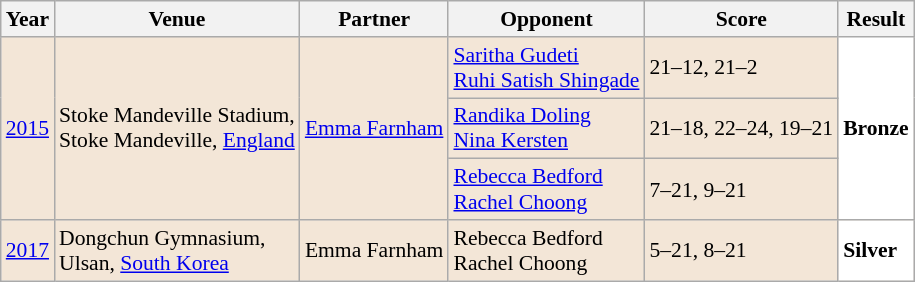<table class="sortable wikitable" style="font-size: 90%;">
<tr>
<th>Year</th>
<th>Venue</th>
<th>Partner</th>
<th>Opponent</th>
<th>Score</th>
<th>Result</th>
</tr>
<tr style="background:#F3E6D7">
<td rowspan="3" align="center"><a href='#'>2015</a></td>
<td rowspan="3" align="left">Stoke Mandeville Stadium,<br>Stoke Mandeville, <a href='#'>England</a></td>
<td rowspan="3" align="left"> <a href='#'>Emma Farnham</a></td>
<td align="left"> <a href='#'>Saritha Gudeti</a> <br>  <a href='#'>Ruhi Satish Shingade</a></td>
<td align="left">21–12, 21–2</td>
<td rowspan="3" style="text-align:left; background:white"> <strong>Bronze</strong></td>
</tr>
<tr style="background:#F3E6D7">
<td align="left"> <a href='#'>Randika Doling</a> <br>  <a href='#'>Nina Kersten</a></td>
<td align="left">21–18, 22–24, 19–21</td>
</tr>
<tr style="background:#F3E6D7">
<td align="left"> <a href='#'>Rebecca Bedford</a> <br>  <a href='#'>Rachel Choong</a></td>
<td align="left">7–21, 9–21</td>
</tr>
<tr style="background:#F3E6D7">
<td align="center"><a href='#'>2017</a></td>
<td align="left">Dongchun Gymnasium,<br>Ulsan, <a href='#'>South Korea</a></td>
<td align="left"> Emma Farnham</td>
<td align="left"> Rebecca Bedford <br>  Rachel Choong</td>
<td align="left">5–21, 8–21</td>
<td style="text-align:left; background:white"> <strong>Silver</strong></td>
</tr>
</table>
